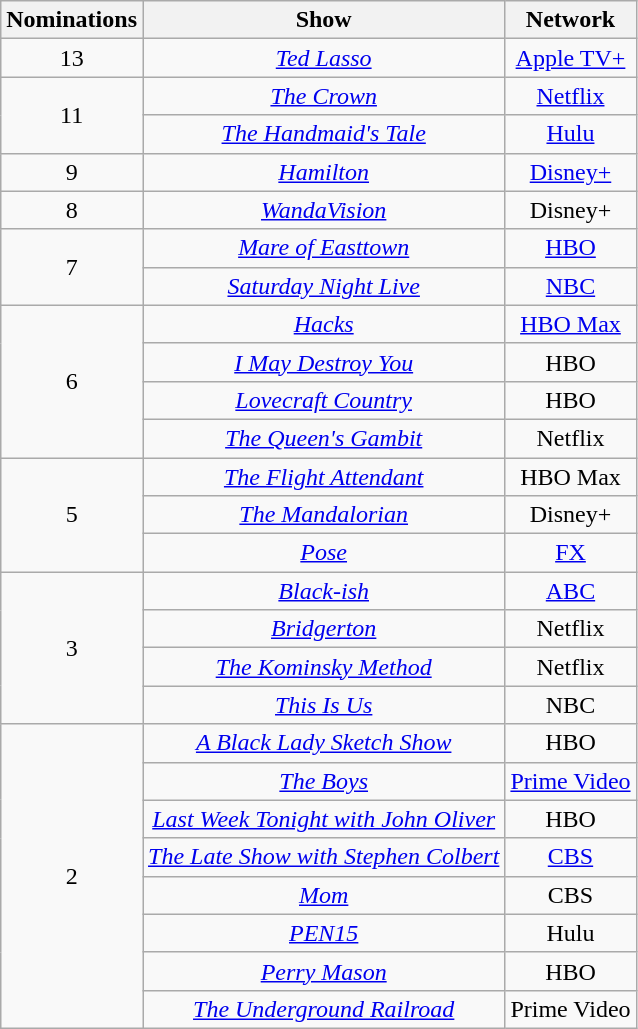<table class="wikitable sortable" style="text-align: center; max-width:29em">
<tr>
<th scope="col">Nominations</th>
<th scope="col">Show</th>
<th scope="col">Network</th>
</tr>
<tr>
<td scope="row">13</td>
<td><em><a href='#'>Ted Lasso</a></em></td>
<td><a href='#'>Apple TV+</a></td>
</tr>
<tr>
<td scope="row" rowspan="2">11</td>
<td data-sort-value="Crown"><em><a href='#'>The Crown</a></em></td>
<td><a href='#'>Netflix</a></td>
</tr>
<tr>
<td data-sort-value="Handmaid's Tale"><em><a href='#'>The Handmaid's Tale</a></em></td>
<td><a href='#'>Hulu</a></td>
</tr>
<tr>
<td scope="row">9</td>
<td><em><a href='#'>Hamilton</a></em></td>
<td><a href='#'>Disney+</a></td>
</tr>
<tr>
<td scope="row">8</td>
<td><em><a href='#'>WandaVision</a></em></td>
<td>Disney+</td>
</tr>
<tr>
<td scope="row" rowspan="2">7</td>
<td><em><a href='#'>Mare of Easttown</a></em></td>
<td><a href='#'>HBO</a></td>
</tr>
<tr>
<td><em><a href='#'>Saturday Night Live</a></em></td>
<td><a href='#'>NBC</a></td>
</tr>
<tr>
<td scope="row" rowspan="4">6</td>
<td><em><a href='#'>Hacks</a></em></td>
<td><a href='#'>HBO Max</a></td>
</tr>
<tr>
<td><em><a href='#'>I May Destroy You</a></em></td>
<td>HBO</td>
</tr>
<tr>
<td><em><a href='#'>Lovecraft Country</a></em></td>
<td>HBO</td>
</tr>
<tr>
<td data-sort-value="Queen's Gambit"><em><a href='#'>The Queen's Gambit</a></em></td>
<td>Netflix</td>
</tr>
<tr>
<td scope="row" rowspan="3">5</td>
<td data-sort-value="Flight Attendant"><em><a href='#'>The Flight Attendant</a></em></td>
<td>HBO Max</td>
</tr>
<tr>
<td data-sort-value="Mandalorian"><em><a href='#'>The Mandalorian</a></em></td>
<td>Disney+</td>
</tr>
<tr>
<td><em><a href='#'>Pose</a></em></td>
<td><a href='#'>FX</a></td>
</tr>
<tr>
<td scope="row" rowspan="4">3</td>
<td><em><a href='#'>Black-ish</a></em></td>
<td><a href='#'>ABC</a></td>
</tr>
<tr>
<td><em><a href='#'>Bridgerton</a></em></td>
<td>Netflix</td>
</tr>
<tr>
<td data-sort-value="Komisky Method"><em><a href='#'>The Kominsky Method</a></em></td>
<td>Netflix</td>
</tr>
<tr>
<td><em><a href='#'>This Is Us</a></em></td>
<td>NBC</td>
</tr>
<tr>
<td scope="row" rowspan="8">2</td>
<td data-sort-value="Black Lady Sketch Show"><em><a href='#'>A Black Lady Sketch Show</a></em></td>
<td>HBO</td>
</tr>
<tr>
<td data-sort-value="Boys"><em><a href='#'>The Boys</a></em></td>
<td><a href='#'>Prime Video</a></td>
</tr>
<tr>
<td><em><a href='#'>Last Week Tonight with John Oliver</a></em></td>
<td>HBO</td>
</tr>
<tr>
<td data-sort-value="Late Show with Stephen Colbert"><em><a href='#'>The Late Show with Stephen Colbert</a></em></td>
<td><a href='#'>CBS</a></td>
</tr>
<tr>
<td><em><a href='#'>Mom</a></em></td>
<td>CBS</td>
</tr>
<tr>
<td><em><a href='#'>PEN15</a></em></td>
<td>Hulu</td>
</tr>
<tr>
<td><em><a href='#'>Perry Mason</a></em></td>
<td>HBO</td>
</tr>
<tr>
<td data-sort-value="Underground Railroad"><em><a href='#'>The Underground Railroad</a></em></td>
<td>Prime Video</td>
</tr>
</table>
